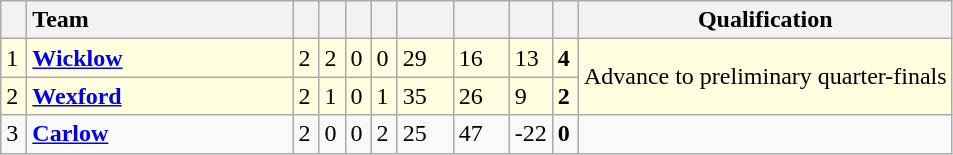<table class="wikitable">
<tr>
<th width=10></th>
<th width=170 style="text-align:left;">Team</th>
<th width=10></th>
<th width=10></th>
<th width=10></th>
<th width=10></th>
<th width=30></th>
<th width=30></th>
<th width=10></th>
<th width=10></th>
<th>Qualification</th>
</tr>
<tr style="background:#FFFFE0;">
<td>1</td>
<td align="left"><strong> <a href='#'>Wicklow</a></strong></td>
<td>2</td>
<td>2</td>
<td>0</td>
<td>0</td>
<td>29</td>
<td>16</td>
<td>13</td>
<td><strong>4</strong></td>
<td rowspan="2">Advance to preliminary quarter-finals</td>
</tr>
<tr style="background:#FFFFE0;">
<td>2</td>
<td align="left"><strong> <a href='#'>Wexford</a></strong></td>
<td>2</td>
<td>1</td>
<td>0</td>
<td>1</td>
<td>35</td>
<td>26</td>
<td>9</td>
<td><strong>2</strong></td>
</tr>
<tr>
<td>3</td>
<td align=left><strong> <a href='#'>Carlow</a></strong></td>
<td>2</td>
<td>0</td>
<td>0</td>
<td>2</td>
<td>25</td>
<td>47</td>
<td>-22</td>
<td><strong>0</strong></td>
<td></td>
</tr>
</table>
